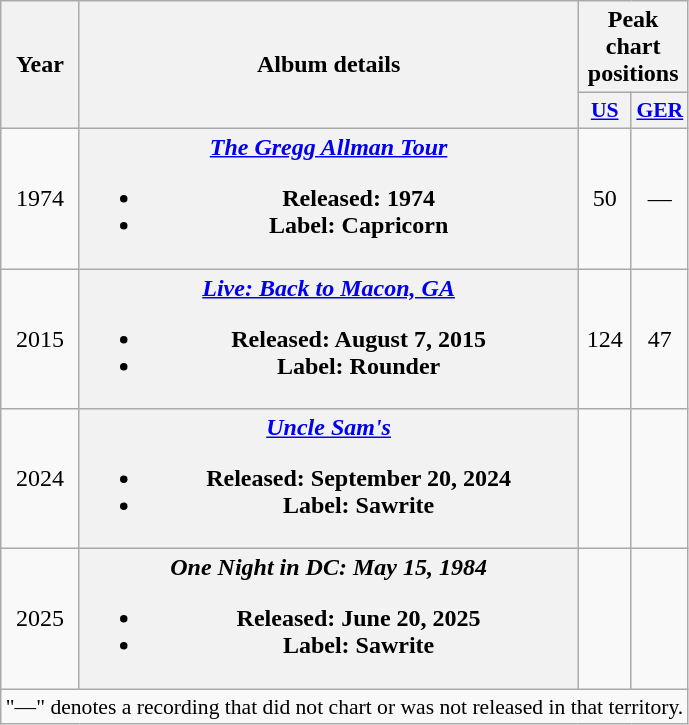<table class="wikitable plainrowheaders" style="text-align:center;" border="1">
<tr>
<th scope="col" rowspan="2">Year</th>
<th scope="col" rowspan="2">Album details</th>
<th scope="col" colspan="2">Peak chart positions</th>
</tr>
<tr>
<th scope="col" style="width:2em;font-size:90%;"><a href='#'>US</a><br></th>
<th scope="col" style="width:2em;font-size:90%;"><a href='#'>GER</a><br></th>
</tr>
<tr>
<td align="center">1974</td>
<th scope="row"><em><a href='#'>The Gregg Allman Tour</a></em><br><ul><li>Released: 1974</li><li>Label: Capricorn</li></ul></th>
<td>50</td>
<td>—</td>
</tr>
<tr>
<td align="center">2015</td>
<th scope="row"><em><a href='#'>Live: Back to Macon, GA</a></em><br><ul><li>Released: August 7, 2015</li><li>Label: Rounder</li></ul></th>
<td>124</td>
<td>47</td>
</tr>
<tr>
<td align="center">2024</td>
<th scope="row"><em><a href='#'>Uncle Sam's</a></em><br><ul><li>Released: September 20, 2024</li><li>Label: Sawrite</li></ul></th>
<td></td>
<td></td>
</tr>
<tr>
<td align="center">2025</td>
<th scope="row"><em>One Night in DC: May 15, 1984</em><br><ul><li>Released: June 20, 2025</li><li>Label: Sawrite</li></ul></th>
<td></td>
<td></td>
</tr>
<tr>
<td colspan="4" style="font-size:90%">"—" denotes a recording that did not chart or was not released in that territory.</td>
</tr>
</table>
